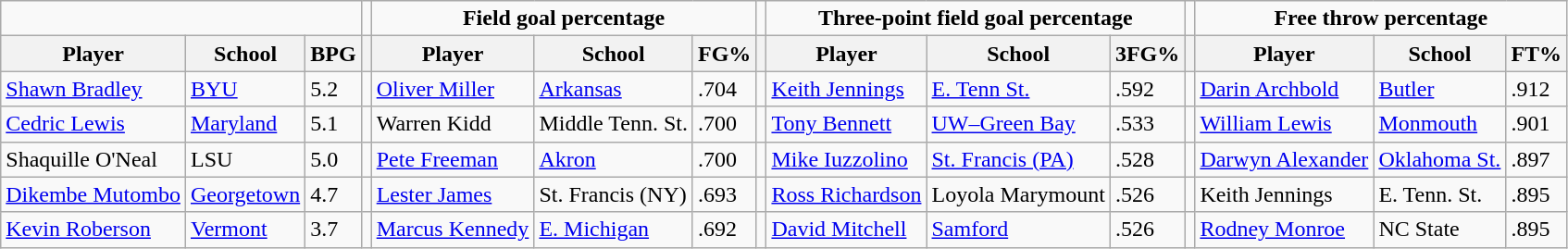<table class="wikitable" style="text-align: left;">
<tr>
<td colspan=3></td>
<td></td>
<td colspan=3 style="text-align:center;"><strong>Field goal percentage</strong></td>
<td></td>
<td colspan=3 style="text-align:center;"><strong>Three-point field goal percentage</strong></td>
<td></td>
<td colspan=3 style="text-align:center;"><strong>Free throw percentage</strong></td>
</tr>
<tr>
<th>Player</th>
<th>School</th>
<th>BPG</th>
<th></th>
<th>Player</th>
<th>School</th>
<th>FG%</th>
<th></th>
<th>Player</th>
<th>School</th>
<th>3FG%</th>
<th></th>
<th>Player</th>
<th>School</th>
<th>FT%</th>
</tr>
<tr>
<td><a href='#'>Shawn Bradley</a></td>
<td><a href='#'>BYU</a></td>
<td>5.2</td>
<td></td>
<td><a href='#'>Oliver Miller</a></td>
<td><a href='#'>Arkansas</a></td>
<td>.704</td>
<td></td>
<td><a href='#'>Keith Jennings</a></td>
<td><a href='#'>E. Tenn St.</a></td>
<td>.592</td>
<td></td>
<td><a href='#'>Darin Archbold</a></td>
<td><a href='#'>Butler</a></td>
<td>.912</td>
</tr>
<tr>
<td><a href='#'>Cedric Lewis</a></td>
<td><a href='#'>Maryland</a></td>
<td>5.1</td>
<td></td>
<td>Warren Kidd</td>
<td>Middle Tenn. St.</td>
<td>.700</td>
<td></td>
<td><a href='#'>Tony Bennett</a></td>
<td><a href='#'>UW–Green Bay</a></td>
<td>.533</td>
<td></td>
<td><a href='#'>William Lewis</a></td>
<td><a href='#'>Monmouth</a></td>
<td>.901</td>
</tr>
<tr>
<td>Shaquille O'Neal</td>
<td>LSU</td>
<td>5.0</td>
<td></td>
<td><a href='#'>Pete Freeman</a></td>
<td><a href='#'>Akron</a></td>
<td>.700</td>
<td></td>
<td><a href='#'>Mike Iuzzolino</a></td>
<td><a href='#'>St. Francis (PA)</a></td>
<td>.528</td>
<td></td>
<td><a href='#'>Darwyn Alexander</a></td>
<td><a href='#'>Oklahoma St.</a></td>
<td>.897</td>
</tr>
<tr>
<td><a href='#'>Dikembe Mutombo</a></td>
<td><a href='#'>Georgetown</a></td>
<td>4.7</td>
<td></td>
<td><a href='#'>Lester James</a></td>
<td>St. Francis (NY)</td>
<td>.693</td>
<td></td>
<td><a href='#'>Ross Richardson</a></td>
<td>Loyola Marymount</td>
<td>.526</td>
<td></td>
<td>Keith Jennings</td>
<td>E. Tenn. St.</td>
<td>.895</td>
</tr>
<tr>
<td><a href='#'>Kevin Roberson</a></td>
<td><a href='#'>Vermont</a></td>
<td>3.7</td>
<td></td>
<td><a href='#'>Marcus Kennedy</a></td>
<td><a href='#'>E. Michigan</a></td>
<td>.692</td>
<td></td>
<td><a href='#'>David Mitchell</a></td>
<td><a href='#'>Samford</a></td>
<td>.526</td>
<td></td>
<td><a href='#'>Rodney Monroe</a></td>
<td>NC State</td>
<td>.895</td>
</tr>
</table>
